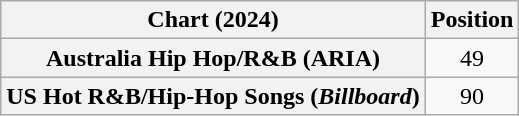<table class="wikitable sortable plainrowheaders" style="text-align:center">
<tr>
<th scope="col">Chart (2024)</th>
<th scope="col">Position</th>
</tr>
<tr>
<th scope="row">Australia Hip Hop/R&B (ARIA)</th>
<td>49</td>
</tr>
<tr>
<th scope="row">US Hot R&B/Hip-Hop Songs (<em>Billboard</em>)</th>
<td>90</td>
</tr>
</table>
